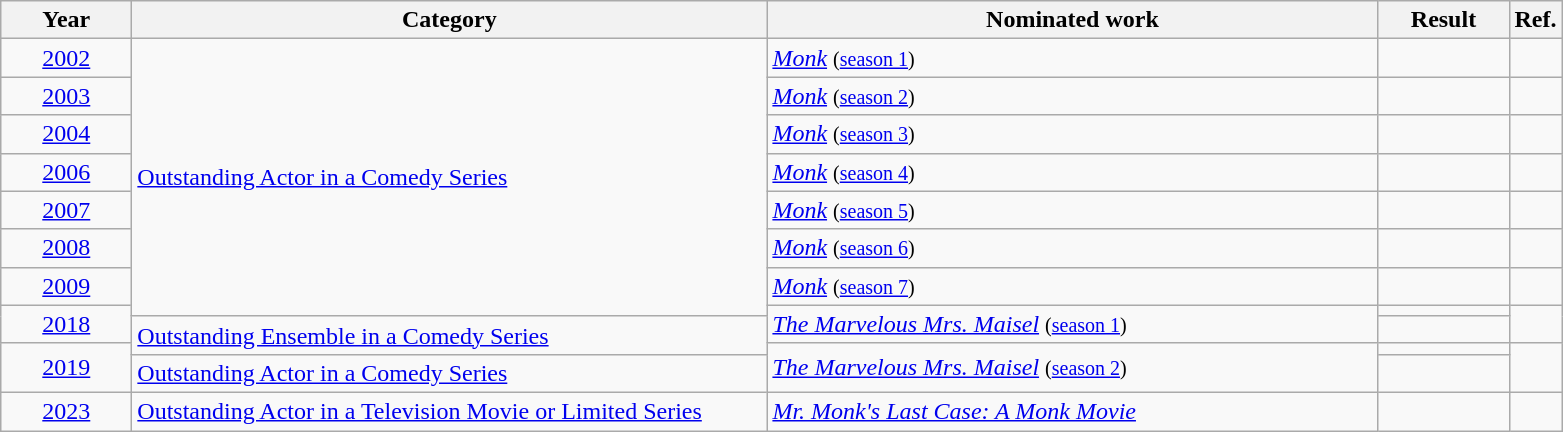<table class="wikitable plainrowheaders">
<tr>
<th scope="col" style="width:5em;">Year</th>
<th scope="col" style="width:26em;">Category</th>
<th scope="col" style="width:25em;">Nominated work</th>
<th scope="col" style="width:5em;">Result</th>
<th>Ref.</th>
</tr>
<tr>
<td style="text-align:center;"><a href='#'>2002</a></td>
<td rowspan="8"><a href='#'>Outstanding Actor in a Comedy Series</a></td>
<td><em><a href='#'>Monk</a></em> <small> (<a href='#'>season 1</a>) </small></td>
<td></td>
<td></td>
</tr>
<tr>
<td style="text-align:center;"><a href='#'>2003</a></td>
<td><em><a href='#'>Monk</a></em> <small> (<a href='#'>season 2</a>) </small></td>
<td></td>
<td></td>
</tr>
<tr>
<td style="text-align:center;"><a href='#'>2004</a></td>
<td><em><a href='#'>Monk</a></em> <small> (<a href='#'>season 3</a>) </small></td>
<td></td>
<td></td>
</tr>
<tr>
<td style="text-align:center;"><a href='#'>2006</a></td>
<td><em><a href='#'>Monk</a></em> <small> (<a href='#'>season 4</a>) </small></td>
<td></td>
<td></td>
</tr>
<tr>
<td style="text-align:center;"><a href='#'>2007</a></td>
<td><em><a href='#'>Monk</a></em> <small> (<a href='#'>season 5</a>) </small></td>
<td></td>
<td></td>
</tr>
<tr>
<td style="text-align:center;"><a href='#'>2008</a></td>
<td><em><a href='#'>Monk</a></em> <small> (<a href='#'>season 6</a>) </small></td>
<td></td>
<td></td>
</tr>
<tr>
<td style="text-align:center;"><a href='#'>2009</a></td>
<td><em><a href='#'>Monk</a></em> <small> (<a href='#'>season 7</a>) </small></td>
<td></td>
<td></td>
</tr>
<tr>
<td style="text-align:center;", rowspan="2"><a href='#'>2018</a></td>
<td rowspan="2"><em><a href='#'>The Marvelous Mrs. Maisel</a></em> <small> (<a href='#'>season 1</a>) </small></td>
<td></td>
<td rowspan="2"></td>
</tr>
<tr>
<td rowspan="2"><a href='#'>Outstanding Ensemble in a Comedy Series</a></td>
<td></td>
</tr>
<tr>
<td style="text-align:center;", rowspan=2"><a href='#'>2019</a></td>
<td rowspan="2"><em><a href='#'>The Marvelous Mrs. Maisel</a></em> <small> (<a href='#'>season 2</a>) </small></td>
<td></td>
<td rowspan="2"></td>
</tr>
<tr>
<td><a href='#'>Outstanding Actor in a Comedy Series</a></td>
<td></td>
</tr>
<tr>
<td style="text-align:center;"><a href='#'>2023</a></td>
<td><a href='#'>Outstanding Actor in a Television Movie or Limited Series</a></td>
<td><em><a href='#'>Mr. Monk's Last Case: A Monk Movie</a></em></td>
<td></td>
<td></td>
</tr>
</table>
